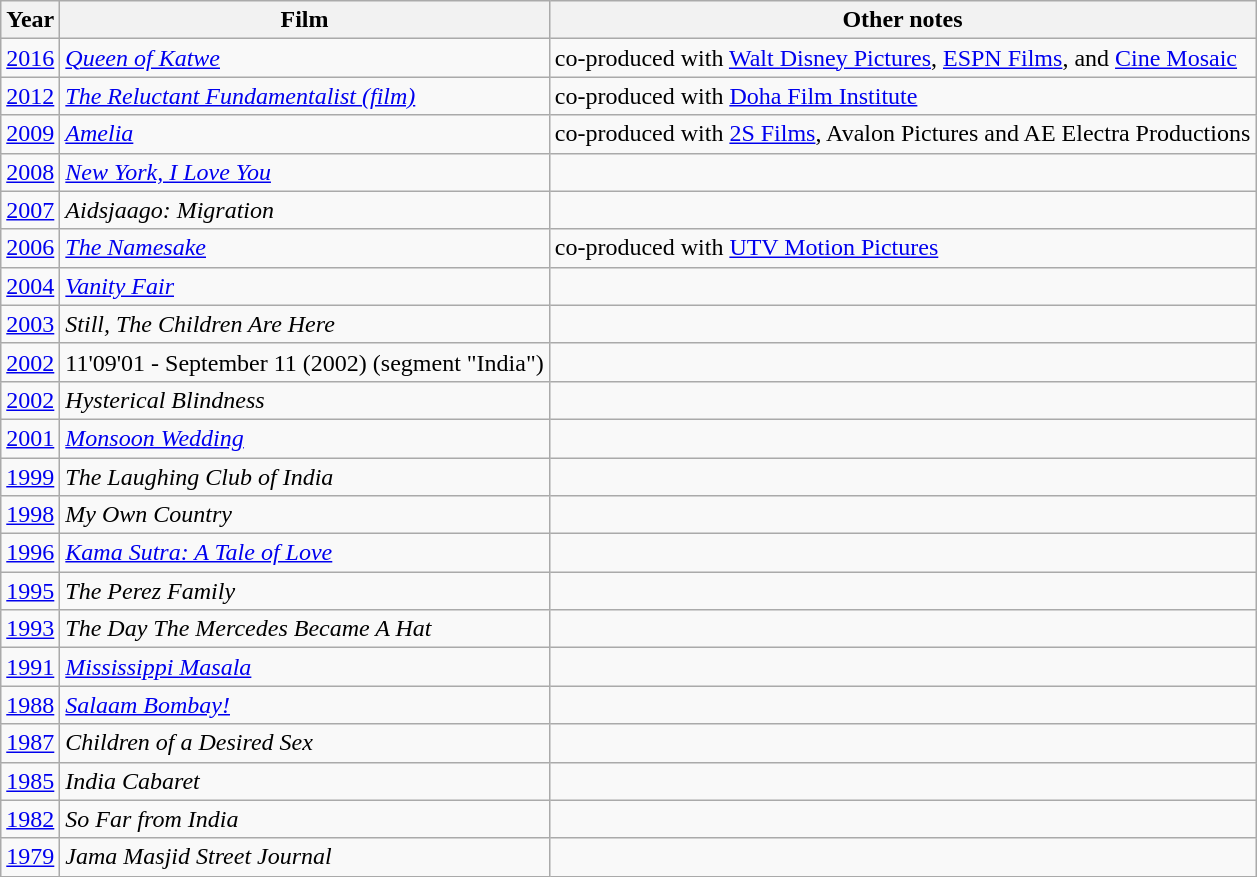<table class="wikitable sortable">
<tr>
<th>Year</th>
<th>Film</th>
<th>Other notes</th>
</tr>
<tr>
<td><a href='#'>2016</a></td>
<td><em><a href='#'>Queen of Katwe</a></em></td>
<td>co-produced with <a href='#'>Walt Disney Pictures</a>, <a href='#'>ESPN Films</a>, and <a href='#'>Cine Mosaic</a></td>
</tr>
<tr>
<td><a href='#'>2012</a></td>
<td><em><a href='#'>The Reluctant Fundamentalist (film)</a></em></td>
<td>co-produced with <a href='#'>Doha Film Institute</a></td>
</tr>
<tr>
<td><a href='#'>2009</a></td>
<td><em><a href='#'>Amelia</a></em></td>
<td>co-produced with <a href='#'>2S Films</a>, Avalon Pictures and AE Electra Productions</td>
</tr>
<tr>
<td><a href='#'>2008</a></td>
<td><em><a href='#'>New York, I Love You</a></em></td>
<td></td>
</tr>
<tr>
<td><a href='#'>2007</a></td>
<td><em>Aidsjaago: Migration</em></td>
<td></td>
</tr>
<tr>
<td><a href='#'>2006</a></td>
<td><em><a href='#'>The Namesake</a></em></td>
<td>co-produced with <a href='#'>UTV Motion Pictures</a></td>
</tr>
<tr>
<td><a href='#'>2004</a></td>
<td><a href='#'><em>Vanity Fair</em></a></td>
<td></td>
</tr>
<tr>
<td><a href='#'>2003</a></td>
<td><em>Still, The Children Are Here</em></td>
<td></td>
</tr>
<tr>
<td><a href='#'>2002</a></td>
<td>11'09'01 - September 11 (2002) (segment "India")</td>
<td></td>
</tr>
<tr>
<td><a href='#'>2002</a></td>
<td><em>Hysterical Blindness</em></td>
<td></td>
</tr>
<tr>
<td><a href='#'>2001</a></td>
<td><em><a href='#'>Monsoon Wedding</a></em></td>
<td></td>
</tr>
<tr>
<td><a href='#'>1999</a></td>
<td><em>The Laughing Club of India</em></td>
<td></td>
</tr>
<tr>
<td><a href='#'>1998</a></td>
<td><em>My Own Country</em></td>
<td></td>
</tr>
<tr>
<td><a href='#'>1996</a></td>
<td><em><a href='#'>Kama Sutra: A Tale of Love</a></em></td>
<td></td>
</tr>
<tr>
<td><a href='#'>1995</a></td>
<td><em>The Perez Family</em></td>
<td></td>
</tr>
<tr>
<td><a href='#'>1993</a></td>
<td><em>The Day The Mercedes Became A Hat</em></td>
<td></td>
</tr>
<tr>
<td><a href='#'>1991</a></td>
<td><em><a href='#'>Mississippi Masala</a></em></td>
<td></td>
</tr>
<tr>
<td><a href='#'>1988</a></td>
<td><em><a href='#'>Salaam Bombay!</a></em></td>
<td></td>
</tr>
<tr>
<td><a href='#'>1987</a></td>
<td><em>Children of a Desired Sex</em></td>
<td></td>
</tr>
<tr>
<td><a href='#'>1985</a></td>
<td><em>India Cabaret</em></td>
<td></td>
</tr>
<tr>
<td><a href='#'>1982</a></td>
<td><em>So Far from India</em></td>
<td></td>
</tr>
<tr>
<td><a href='#'>1979</a></td>
<td><em>Jama Masjid Street Journal</em></td>
<td></td>
</tr>
</table>
